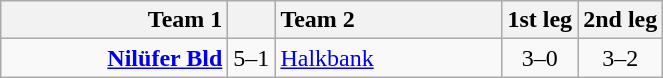<table class="wikitable" style="text-align: center;">
<tr>
<th style="text-align: right; width: 9em;" scope="col">Team 1</th>
<th scope="col"></th>
<th style="text-align: left; width: 9em;" scope="col">Team 2</th>
<th scope="col">1st leg</th>
<th scope="col">2nd leg</th>
</tr>
<tr>
<td style="text-align: right;"><strong><a href='#'>Nilüfer Bld</a></strong></td>
<td>5–1</td>
<td style="text-align: left;"><a href='#'>Halkbank</a></td>
<td>3–0</td>
<td>3–2</td>
</tr>
</table>
